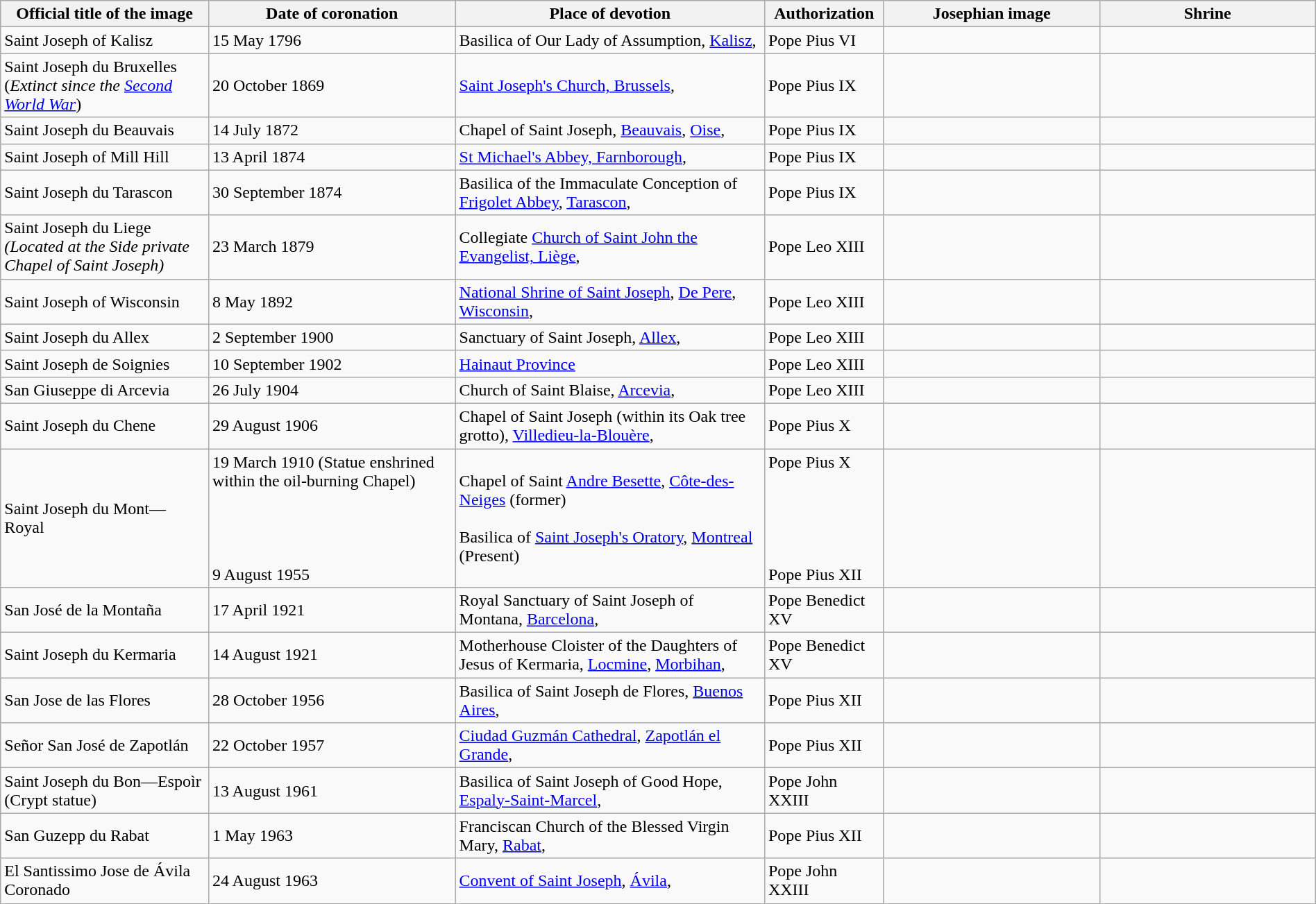<table class="wikitable sortable" width="100%">
<tr>
<th>Official title of the image</th>
<th>Date of coronation</th>
<th>Place of devotion</th>
<th>Authorization</th>
<th width=200px class=unsortable>Josephian image</th>
<th width=200px class=unsortable>Shrine</th>
</tr>
<tr>
<td>Saint Joseph of Kalisz</td>
<td>15 May 1796</td>
<td>Basilica of Our Lady of Assumption, <a href='#'>Kalisz</a>,<br><strong></strong></td>
<td>Pope Pius VI</td>
<td></td>
<td></td>
</tr>
<tr>
<td>Saint Joseph du Bruxelles <br> (<em>Extinct since the <a href='#'>Second World War</a></em>)</td>
<td>20 October 1869</td>
<td><a href='#'>Saint Joseph's Church, Brussels</a>, <br><strong></strong></td>
<td>Pope Pius IX </td>
<td></td>
<td></td>
</tr>
<tr>
<td>Saint Joseph du Beauvais</td>
<td>14 July 1872</td>
<td>Chapel of Saint Joseph, <a href='#'>Beauvais</a>, <a href='#'>Oise</a>, <br><strong></strong></td>
<td>Pope Pius IX</td>
<td></td>
<td></td>
</tr>
<tr>
<td>Saint Joseph of Mill Hill</td>
<td>13 April 1874</td>
<td><a href='#'>St Michael's Abbey, Farnborough</a>,<br><strong></strong></td>
<td>Pope Pius IX</td>
<td></td>
<td></td>
</tr>
<tr>
<td>Saint Joseph du Tarascon</td>
<td>30 September 1874</td>
<td>Basilica of the Immaculate Conception of <a href='#'>Frigolet Abbey</a>, <a href='#'>Tarascon</a>,<br><strong></strong></td>
<td>Pope Pius IX</td>
<td></td>
<td></td>
</tr>
<tr>
<td>Saint Joseph du Liege <br><em>(Located at the Side private Chapel of Saint Joseph)</em></td>
<td>23 March 1879</td>
<td>Collegiate <a href='#'>Church of Saint John the Evangelist, Liège</a>, <br><strong></strong></td>
<td>Pope Leo XIII</td>
<td></td>
<td></td>
</tr>
<tr>
<td>Saint Joseph of Wisconsin</td>
<td>8 May 1892</td>
<td><a href='#'>National Shrine of Saint Joseph</a>, <a href='#'>De Pere</a>, <a href='#'>Wisconsin</a>,<br><strong></strong></td>
<td>Pope Leo XIII</td>
<td></td>
<td></td>
</tr>
<tr>
<td>Saint Joseph du Allex</td>
<td>2 September 1900</td>
<td>Sanctuary of Saint Joseph, <a href='#'>Allex</a>, <br><strong></strong></td>
<td>Pope Leo XIII</td>
<td></td>
<td></td>
</tr>
<tr>
<td>Saint Joseph de Soignies</td>
<td>10 September 1902</td>
<td><a href='#'>Hainaut Province</a></td>
<td>Pope Leo XIII</td>
<td></td>
<td></td>
</tr>
<tr>
<td>San Giuseppe di Arcevia</td>
<td>26 July 1904</td>
<td>Church of Saint Blaise, <a href='#'>Arcevia</a>, <br><strong></strong></td>
<td>Pope Leo XIII</td>
<td></td>
<td></td>
</tr>
<tr>
<td>Saint Joseph du Chene</td>
<td>29 August 1906</td>
<td>Chapel of Saint Joseph (within its Oak tree grotto), <a href='#'>Villedieu-la-Blouère</a>, <br><strong></strong></td>
<td>Pope Pius X</td>
<td></td>
<td></td>
</tr>
<tr>
<td>Saint Joseph du Mont—Royal</td>
<td>19 March 1910 (Statue enshrined within the oil-burning Chapel) <br><br><br><br><br>9 August 1955</td>
<td>Chapel of Saint <a href='#'>Andre Besette</a>, <a href='#'>Côte-des-Neiges</a> (former)<br> <br>Basilica of <a href='#'>Saint Joseph's Oratory</a>, <a href='#'>Montreal</a> (Present)<br><strong></strong></td>
<td>Pope Pius X <br><br><br><br><br><br> Pope Pius XII</td>
<td></td>
<td></td>
</tr>
<tr>
<td>San José de la Montaña</td>
<td>17 April 1921</td>
<td>Royal Sanctuary of Saint Joseph of Montana, <a href='#'>Barcelona</a>,<br><strong></strong></td>
<td>Pope Benedict XV</td>
<td></td>
<td></td>
</tr>
<tr>
<td>Saint Joseph du Kermaria</td>
<td>14 August 1921</td>
<td>Motherhouse Cloister of the Daughters of Jesus of Kermaria, <a href='#'>Locmine</a>, <a href='#'>Morbihan</a>,<br><strong></strong></td>
<td>Pope Benedict XV</td>
<td></td>
<td></td>
</tr>
<tr>
<td>San Jose de las Flores</td>
<td>28 October 1956</td>
<td>Basilica of Saint Joseph de Flores, <a href='#'>Buenos Aires</a>,<br><strong></strong></td>
<td>Pope Pius XII</td>
<td></td>
<td></td>
</tr>
<tr>
<td>Señor San José de Zapotlán</td>
<td>22 October 1957</td>
<td><a href='#'>Ciudad Guzmán Cathedral</a>, <a href='#'>Zapotlán el Grande</a>,<br><strong></strong></td>
<td>Pope Pius XII</td>
<td></td>
<td></td>
</tr>
<tr>
<td>Saint Joseph du Bon—Espoìr<br>(Crypt statue)</td>
<td>13 August 1961</td>
<td>Basilica of Saint Joseph of Good Hope, <a href='#'>Espaly-Saint-Marcel</a>,<br><strong></strong></td>
<td>Pope John XXIII</td>
<td></td>
<td></td>
</tr>
<tr>
<td>San Guzepp du Rabat</td>
<td>1 May 1963</td>
<td>Franciscan Church of the Blessed Virgin Mary, <a href='#'>Rabat</a>,<br><strong></strong></td>
<td>Pope Pius XII</td>
<td></td>
<td></td>
</tr>
<tr>
<td>El Santissimo Jose de Ávila Coronado</td>
<td>24 August 1963</td>
<td><a href='#'>Convent of Saint Joseph</a>, <a href='#'>Ávila</a>, <br><strong></strong></td>
<td>Pope John XXIII</td>
<td></td>
<td></td>
</tr>
</table>
